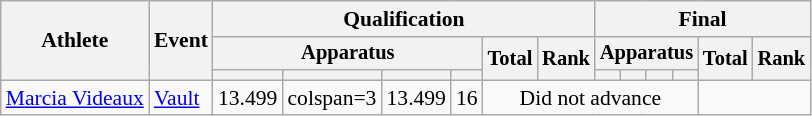<table class="wikitable" style="font-size:90%">
<tr>
<th rowspan=3>Athlete</th>
<th rowspan=3>Event</th>
<th colspan=6>Qualification</th>
<th colspan=6>Final</th>
</tr>
<tr style="font-size:95%">
<th colspan=4>Apparatus</th>
<th rowspan=2>Total</th>
<th rowspan=2>Rank</th>
<th colspan=4>Apparatus</th>
<th rowspan=2>Total</th>
<th rowspan=2>Rank</th>
</tr>
<tr style="font-size:95%">
<th></th>
<th></th>
<th></th>
<th></th>
<th></th>
<th></th>
<th></th>
<th></th>
</tr>
<tr align=center>
<td align=left><a href='#'>Marcia Videaux</a></td>
<td align=left><a href='#'>Vault</a></td>
<td>13.499</td>
<td>colspan=3 </td>
<td>13.499</td>
<td>16</td>
<td colspan=6>Did not advance</td>
</tr>
</table>
